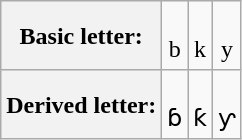<table class="wikitable" style="line-height: 1.2">
<tr align=center>
<th>Basic letter:</th>
<td> <br>b</td>
<td> <br>k</td>
<td> <br>y</td>
</tr>
<tr align=center>
<th>Derived letter:</th>
<td> <br>ɓ</td>
<td> <br>ƙ</td>
<td> <br>ƴ</td>
</tr>
</table>
